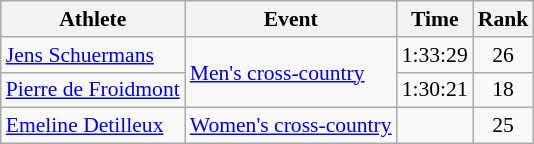<table class=wikitable style=font-size:90%;text-align:center>
<tr>
<th>Athlete</th>
<th>Event</th>
<th>Time</th>
<th>Rank</th>
</tr>
<tr>
<td align=left><a href='#'>Jens Schuermans</a></td>
<td align=left rowspan=2><a href='#'>Men's cross-country</a></td>
<td>1:33:29</td>
<td>26</td>
</tr>
<tr>
<td align=left><a href='#'>Pierre de Froidmont</a></td>
<td>1:30:21</td>
<td>18</td>
</tr>
<tr>
<td align=left><a href='#'>Emeline Detilleux</a></td>
<td align=left><a href='#'>Women's cross-country</a></td>
<td></td>
<td>25</td>
</tr>
</table>
